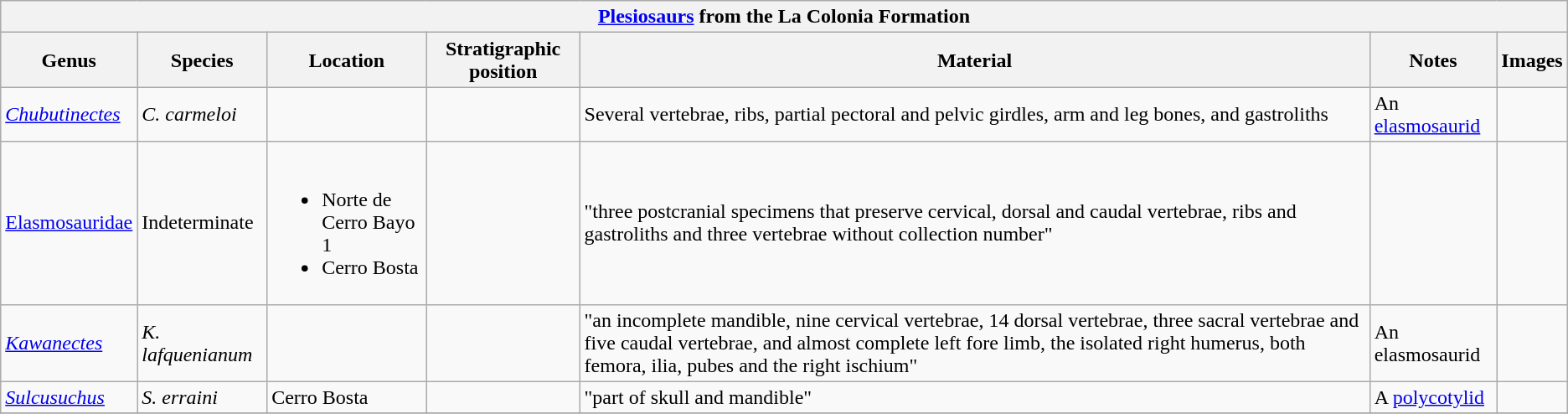<table class="wikitable" align="center">
<tr>
<th colspan="7" align="center"><strong><a href='#'>Plesiosaurs</a> from the La Colonia Formation</strong></th>
</tr>
<tr>
<th>Genus</th>
<th>Species</th>
<th>Location</th>
<th>Stratigraphic position</th>
<th>Material</th>
<th>Notes</th>
<th>Images</th>
</tr>
<tr>
<td><em><a href='#'>Chubutinectes</a></em></td>
<td><em>C. carmeloi</em></td>
<td></td>
<td></td>
<td>Several vertebrae, ribs, partial pectoral and pelvic girdles, arm and leg bones, and gastroliths</td>
<td>An <a href='#'>elasmosaurid</a></td>
<td></td>
</tr>
<tr>
<td><a href='#'>Elasmosauridae</a></td>
<td>Indeterminate</td>
<td><br><ul><li>Norte de Cerro Bayo 1</li><li>Cerro Bosta</li></ul></td>
<td></td>
<td>"three postcranial specimens that preserve cervical, dorsal and caudal vertebrae, ribs and gastroliths and three vertebrae without collection number"</td>
<td></td>
<td></td>
</tr>
<tr>
<td><em><a href='#'>Kawanectes</a></em></td>
<td><em>K. lafquenianum</em></td>
<td></td>
<td></td>
<td>"an incomplete mandible, nine cervical vertebrae, 14 dorsal vertebrae, three sacral vertebrae and five caudal vertebrae, and almost complete left fore limb, the isolated right humerus, both femora, ilia, pubes and the right ischium"</td>
<td>An elasmosaurid</td>
<td></td>
</tr>
<tr>
<td><em><a href='#'>Sulcusuchus</a></em></td>
<td><em>S. erraini</em></td>
<td>Cerro Bosta</td>
<td></td>
<td>"part of skull and mandible"</td>
<td>A <a href='#'>polycotylid</a></td>
<td></td>
</tr>
<tr>
</tr>
</table>
